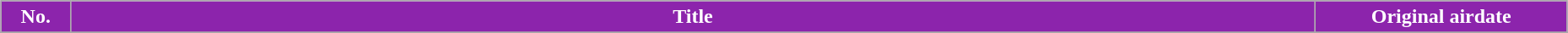<table class="wikitable" style="width:98%; margin:auto; background:#FFF;">
<tr>
<th style="background:#8C24AC; color:#FFF; width:3em;">No.</th>
<th style="background:#8C24AC; color:#FFF;">Title</th>
<th style="background:#8C24AC; color:#FFF; width:12em;">Original airdate</th>
</tr>
<tr>
</tr>
</table>
